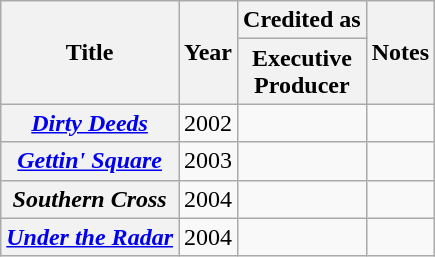<table class="wikitable plainrowheaders sortable">
<tr>
<th rowspan="2" scope="col">Title</th>
<th rowspan="2" scope="col">Year</th>
<th colspan="1" scope="col">Credited as</th>
<th rowspan="2" scope="col" class="unsortable">Notes</th>
</tr>
<tr>
<th>Executive<br>Producer</th>
</tr>
<tr>
<th scope=row><em><a href='#'>Dirty Deeds</a></em></th>
<td>2002</td>
<td></td>
<td></td>
</tr>
<tr>
<th scope=row><em><a href='#'>Gettin' Square</a></em></th>
<td>2003</td>
<td></td>
<td></td>
</tr>
<tr>
<th scope=row><em>Southern Cross</em></th>
<td>2004</td>
<td></td>
<td></td>
</tr>
<tr>
<th scope=row><em><a href='#'>Under the Radar</a></em></th>
<td>2004</td>
<td></td>
<td></td>
</tr>
</table>
